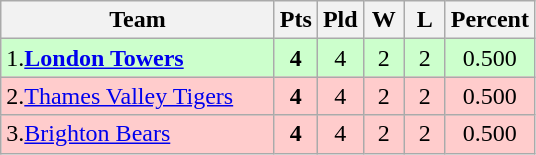<table class="wikitable" style="text-align: center;">
<tr>
<th width="175">Team</th>
<th width="20" abbr="Points">Pts</th>
<th width="20" abbr="Played">Pld</th>
<th width="20" abbr="Won">W</th>
<th width="20" abbr="Lost">L</th>
<th width="20" abbr="Percentage">Percent</th>
</tr>
<tr style="background: #ccffcc;">
<td style="text-align:left;">1.<strong><a href='#'>London Towers</a></strong></td>
<td><strong>4</strong></td>
<td>4</td>
<td>2</td>
<td>2</td>
<td>0.500</td>
</tr>
<tr style="background: #ffcccc;">
<td style="text-align:left;">2.<a href='#'>Thames Valley Tigers</a></td>
<td><strong>4</strong></td>
<td>4</td>
<td>2</td>
<td>2</td>
<td>0.500</td>
</tr>
<tr style="background: #ffcccc;">
<td style="text-align:left;">3.<a href='#'>Brighton Bears</a></td>
<td><strong>4</strong></td>
<td>4</td>
<td>2</td>
<td>2</td>
<td>0.500</td>
</tr>
</table>
